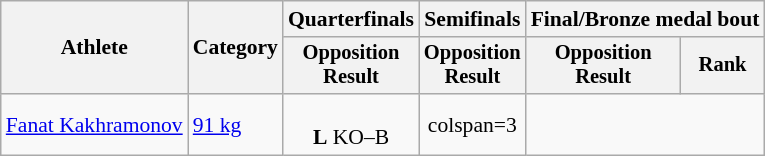<table class="wikitable" style="text-align:center; font-size:90%">
<tr>
<th rowspan=2>Athlete</th>
<th rowspan=2>Category</th>
<th>Quarterfinals</th>
<th>Semifinals</th>
<th colspan=2>Final/Bronze medal bout</th>
</tr>
<tr style="font-size:95%">
<th>Opposition<br>Result</th>
<th>Opposition<br>Result</th>
<th>Opposition<br>Result</th>
<th>Rank</th>
</tr>
<tr>
<td align=left><a href='#'>Fanat Kakhramonov</a></td>
<td align=left><a href='#'>91 kg</a></td>
<td><br> <strong>L</strong> KO–B</td>
<td>colspan=3 </td>
</tr>
</table>
